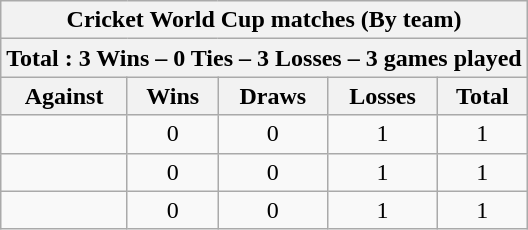<table class="wikitable" style="text-align: center;">
<tr>
<th colspan=5>Cricket World Cup matches (By team)</th>
</tr>
<tr>
<th colspan=5>Total : 3 Wins – 0 Ties – 3 Losses – 3 games played</th>
</tr>
<tr>
<th>Against</th>
<th>Wins</th>
<th>Draws</th>
<th>Losses</th>
<th>Total</th>
</tr>
<tr>
<td></td>
<td>0</td>
<td>0</td>
<td>1</td>
<td>1</td>
</tr>
<tr>
<td></td>
<td>0</td>
<td>0</td>
<td>1</td>
<td>1</td>
</tr>
<tr>
<td></td>
<td>0</td>
<td>0</td>
<td>1</td>
<td>1</td>
</tr>
</table>
